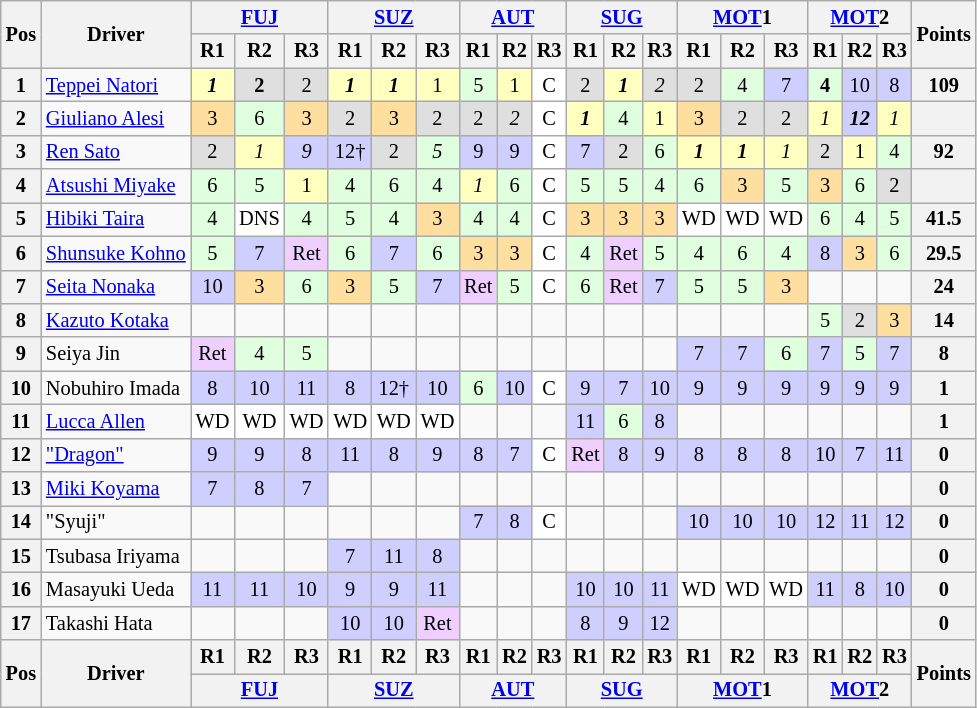<table class="wikitable" style="font-size:85%; text-align:center">
<tr>
<th rowspan="2" valign="middle">Pos</th>
<th rowspan="2" valign="middle">Driver</th>
<th colspan="3"><a href='#'>FUJ</a></th>
<th colspan="3"><a href='#'>SUZ</a></th>
<th colspan="3"><a href='#'>AUT</a></th>
<th colspan="3"><a href='#'>SUG</a></th>
<th colspan="3"><a href='#'>MOT</a>1</th>
<th colspan="3"><a href='#'>MOT</a>2</th>
<th rowspan="2" valign="middle">Points</th>
</tr>
<tr>
<th>R1</th>
<th>R2</th>
<th>R3</th>
<th>R1</th>
<th>R2</th>
<th>R3</th>
<th>R1</th>
<th>R2</th>
<th>R3</th>
<th>R1</th>
<th>R2</th>
<th>R3</th>
<th>R1</th>
<th>R2</th>
<th>R3</th>
<th>R1</th>
<th>R2</th>
<th>R3</th>
</tr>
<tr>
<th>1</th>
<td align = "left"> <a href='#'>Teppei Natori</a></td>
<td bgcolor="#FFFFBF"><strong><em>1</em></strong></td>
<td bgcolor="#DFDFDF"><strong>2</strong></td>
<td bgcolor="#DFDFDF">2</td>
<td bgcolor="#FFFFBF"><strong><em>1</em></strong></td>
<td bgcolor="#FFFFBF"><strong><em>1</em></strong></td>
<td bgcolor="#FFFFBF">1</td>
<td bgcolor="#DFFFDF">5</td>
<td bgcolor="#FFFFBF">1</td>
<td bgcolor="#FFFFFF">C</td>
<td bgcolor="#DFDFDF">2</td>
<td bgcolor="#FFFFBF"><strong><em>1</em></strong></td>
<td bgcolor="#DFDFDF"><em>2</em></td>
<td bgcolor="#DFDFDF">2</td>
<td bgcolor="#DFFFDF">4</td>
<td bgcolor="#CFCFFF">7</td>
<td bgcolor="#DFFFDF"><strong>4</strong></td>
<td bgcolor="#CFCFFF">10</td>
<td bgcolor="#CFCFFF">8</td>
<th>109</th>
</tr>
<tr>
<th>2</th>
<td align="left"> <a href='#'>Giuliano Alesi</a></td>
<td bgcolor="#FFDF9F">3</td>
<td bgcolor="#DFFFDF">6</td>
<td bgcolor="#FFDF9F">3</td>
<td bgcolor="#DFDFDF">2</td>
<td bgcolor="#FFDF9F">3</td>
<td bgcolor="#DFDFDF">2</td>
<td bgcolor="#DFDFDF">2</td>
<td bgcolor="#DFDFDF"><em>2</em></td>
<td bgcolor="#FFFFFF">C</td>
<td bgcolor="#FFFFBF"><strong><em>1</em></strong></td>
<td bgcolor="#DFFFDF">4</td>
<td bgcolor="#FFFFBF">1</td>
<td bgcolor="#FFDF9F">3</td>
<td bgcolor="#DFDFDF">2</td>
<td bgcolor="#DFDFDF">2</td>
<td bgcolor="#FFFFBF"><em>1</em></td>
<td bgcolor="#CFCFFF"><strong><em>12</em></strong></td>
<td bgcolor="#FFFFBF"><em>1</em></td>
<th></th>
</tr>
<tr>
<th>3</th>
<td align="left"> <a href='#'>Ren Sato</a></td>
<td bgcolor="#DFDFDF">2</td>
<td bgcolor="#FFFFBF"><em>1</em></td>
<td bgcolor="#CFCFFF"><em>9</em></td>
<td bgcolor="#CFCFFF">12†</td>
<td bgcolor="#DFDFDF">2</td>
<td bgcolor="#DFFFDF"><em>5</em></td>
<td bgcolor="#CFCFFF">9</td>
<td bgcolor="#CFCFFF">9</td>
<td bgcolor="#FFFFFF">C</td>
<td bgcolor="#CFCFFF">7</td>
<td bgcolor="#DFDFDF">2</td>
<td bgcolor="#DFFFDF">6</td>
<td bgcolor="#FFFFBF"><strong><em>1</em></strong></td>
<td bgcolor="#FFFFBF"><strong><em>1</em></strong></td>
<td bgcolor="#FFFFBF"><em>1</em></td>
<td bgcolor="#DFDFDF">2</td>
<td bgcolor="#FFFFBF">1</td>
<td bgcolor="#DFFFDF">4</td>
<th>92</th>
</tr>
<tr>
<th>4</th>
<td align="left"> <a href='#'>Atsushi Miyake</a></td>
<td bgcolor="#DFFFDF">6</td>
<td bgcolor="#DFFFDF">5</td>
<td bgcolor="#FFFFBF">1</td>
<td bgcolor="#DFFFDF">4</td>
<td bgcolor="#DFFFDF">6</td>
<td bgcolor="#DFFFDF">4</td>
<td bgcolor="#FFFFBF"><em>1</em></td>
<td bgcolor="#DFFFDF">6</td>
<td bgcolor="#FFFFFF">C</td>
<td bgcolor="#DFFFDF">5</td>
<td bgcolor="#DFFFDF">5</td>
<td bgcolor="#DFFFDF">4</td>
<td bgcolor="#DFFFDF">6</td>
<td bgcolor="#FFDF9F">3</td>
<td bgcolor="#DFFFDF">5</td>
<td bgcolor="#FFDF9F">3</td>
<td bgcolor="#DFFFDF">6</td>
<td bgcolor="#DFDFDF">2</td>
<th></th>
</tr>
<tr>
<th>5</th>
<td align="left"> <a href='#'>Hibiki Taira</a></td>
<td bgcolor="#DFFFDF">4</td>
<td bgcolor="#FFFFFF">DNS</td>
<td bgcolor="#DFFFDF">4</td>
<td bgcolor="#DFFFDF">5</td>
<td bgcolor="#DFFFDF">4</td>
<td bgcolor="#FFDF9F">3</td>
<td bgcolor="#DFFFDF">4</td>
<td bgcolor="#DFFFDF">4</td>
<td bgcolor="#FFFFFF">C</td>
<td bgcolor="#FFDF9F">3</td>
<td bgcolor="#FFDF9F">3</td>
<td bgcolor="#FFDF9F">3</td>
<td bgcolor="#FFFFFF">WD</td>
<td bgcolor="#FFFFFF">WD</td>
<td bgcolor="#FFFFFF">WD</td>
<td bgcolor="#DFFFDF">6</td>
<td bgcolor="#DFFFDF">4</td>
<td bgcolor="#DFFFDF">5</td>
<th>41.5</th>
</tr>
<tr>
<th>6</th>
<td align="left"> <a href='#'>Shunsuke Kohno</a></td>
<td bgcolor="#DFFFDF">5</td>
<td bgcolor="#CFCFFF">7</td>
<td bgcolor="#EFCFFF">Ret</td>
<td bgcolor="#DFFFDF">6</td>
<td bgcolor="#CFCFFF">7</td>
<td bgcolor="#DFFFDF">6</td>
<td bgcolor="#FFDF9F">3</td>
<td bgcolor="#FFDF9F">3</td>
<td bgcolor="#FFFFFF">C</td>
<td bgcolor="#DFFFDF">4</td>
<td bgcolor="#EFCFFF">Ret</td>
<td bgcolor="#DFFFDF">5</td>
<td bgcolor="#DFFFDF">4</td>
<td bgcolor="#DFFFDF">6</td>
<td bgcolor="#DFFFDF">4</td>
<td bgcolor="#CFCFFF">8</td>
<td bgcolor="#FFDF9F">3</td>
<td bgcolor="#DFFFDF">6</td>
<th>29.5</th>
</tr>
<tr>
<th>7</th>
<td align="left"> <a href='#'>Seita Nonaka</a></td>
<td bgcolor="#CFCFFF">10</td>
<td bgcolor="#FFDF9F">3</td>
<td bgcolor="#DFFFDF">6</td>
<td bgcolor="#FFDF9F">3</td>
<td bgcolor="#DFFFDF">5</td>
<td bgcolor="#CFCFFF">7</td>
<td bgcolor="#EFCFFF">Ret</td>
<td bgcolor="#DFFFDF">5</td>
<td bgcolor="#FFFFFF">C</td>
<td bgcolor="#DFFFDF">6</td>
<td bgcolor="#EFCFFF">Ret</td>
<td bgcolor="#CFCFFF">7</td>
<td bgcolor="#DFFFDF">5</td>
<td bgcolor="#DFFFDF">5</td>
<td bgcolor="#FFDF9F">3</td>
<td></td>
<td></td>
<td></td>
<th>24</th>
</tr>
<tr>
<th>8</th>
<td align="left"> <a href='#'>Kazuto Kotaka</a></td>
<td></td>
<td></td>
<td></td>
<td></td>
<td></td>
<td></td>
<td></td>
<td></td>
<td></td>
<td></td>
<td></td>
<td></td>
<td></td>
<td></td>
<td></td>
<td bgcolor="#DFFFDF">5</td>
<td bgcolor="#DFDFDF">2</td>
<td bgcolor="#FFDF9F">3</td>
<th>14</th>
</tr>
<tr>
<th>9</th>
<td align="left"> Seiya Jin</td>
<td bgcolor="#EFCFFF">Ret</td>
<td bgcolor="#DFFFDF">4</td>
<td bgcolor="#DFFFDF">5</td>
<td></td>
<td></td>
<td></td>
<td></td>
<td></td>
<td></td>
<td></td>
<td></td>
<td></td>
<td bgcolor="#CFCFFF">7</td>
<td bgcolor="#CFCFFF">7</td>
<td bgcolor="#DFFFDF">6</td>
<td bgcolor="#CFCFFF">7</td>
<td bgcolor="#DFFFDF">5</td>
<td bgcolor="#CFCFFF">7</td>
<th>8</th>
</tr>
<tr>
<th>10</th>
<td align="left"> Nobuhiro Imada</td>
<td bgcolor="#CFCFFF">8</td>
<td bgcolor="#CFCFFF">10</td>
<td bgcolor="#CFCFFF">11</td>
<td bgcolor="#CFCFFF">8</td>
<td bgcolor="#CFCFFF">12†</td>
<td bgcolor="#CFCFFF">10</td>
<td bgcolor="#DFFFDF">6</td>
<td bgcolor="#CFCFFF">10</td>
<td bgcolor="#FFFFFF">C</td>
<td bgcolor="#CFCFFF">9</td>
<td bgcolor="#CFCFFF">7</td>
<td bgcolor="#CFCFFF">10</td>
<td bgcolor="#CFCFFF">9</td>
<td bgcolor="#CFCFFF">9</td>
<td bgcolor="#CFCFFF">9</td>
<td bgcolor="#CFCFFF">9</td>
<td bgcolor="#CFCFFF">9</td>
<td bgcolor="#CFCFFF">9</td>
<th>1</th>
</tr>
<tr>
<th>11</th>
<td align="left"> <a href='#'>Lucca Allen</a></td>
<td bgcolor="#FFFFFF">WD</td>
<td bgcolor="#FFFFFF">WD</td>
<td bgcolor="#FFFFFF">WD</td>
<td bgcolor="#FFFFFF">WD</td>
<td bgcolor="#FFFFFF">WD</td>
<td bgcolor="#FFFFFF">WD</td>
<td></td>
<td></td>
<td></td>
<td bgcolor="#CFCFFF">11</td>
<td bgcolor="#DFFFDF">6</td>
<td bgcolor="#CFCFFF">8</td>
<td></td>
<td></td>
<td></td>
<td></td>
<td></td>
<td></td>
<th>1</th>
</tr>
<tr>
<th>12</th>
<td align="left"> <a href='#'>"Dragon"</a></td>
<td bgcolor="#CFCFFF">9</td>
<td bgcolor="#CFCFFF">9</td>
<td bgcolor="#CFCFFF">8</td>
<td bgcolor="#CFCFFF">11</td>
<td bgcolor="#CFCFFF">8</td>
<td bgcolor="#CFCFFF">9</td>
<td bgcolor="#CFCFFF">8</td>
<td bgcolor="#CFCFFF">7</td>
<td bgcolor="#FFFFFF">C</td>
<td bgcolor="#EFCFFF">Ret</td>
<td bgcolor="#CFCFFF">8</td>
<td bgcolor="#CFCFFF">9</td>
<td bgcolor="#CFCFFF">8</td>
<td bgcolor="#CFCFFF">8</td>
<td bgcolor="#CFCFFF">8</td>
<td bgcolor="#CFCFFF">10</td>
<td bgcolor="#CFCFFF">7</td>
<td bgcolor="#CFCFFF">11</td>
<th>0</th>
</tr>
<tr>
<th>13</th>
<td align="left"> <a href='#'>Miki Koyama</a></td>
<td bgcolor="#CFCFFF">7</td>
<td bgcolor="#CFCFFF">8</td>
<td bgcolor="#CFCFFF">7</td>
<td></td>
<td></td>
<td></td>
<td></td>
<td></td>
<td></td>
<td></td>
<td></td>
<td></td>
<td></td>
<td></td>
<td></td>
<td></td>
<td></td>
<td></td>
<th>0</th>
</tr>
<tr>
<th>14</th>
<td align="left"> "Syuji"</td>
<td></td>
<td></td>
<td></td>
<td></td>
<td></td>
<td></td>
<td bgcolor="#CFCFFF">7</td>
<td bgcolor="#CFCFFF">8</td>
<td bgcolor="#FFFFFF">C</td>
<td></td>
<td></td>
<td></td>
<td bgcolor="#CFCFFF">10</td>
<td bgcolor="#CFCFFF">10</td>
<td bgcolor="#CFCFFF">10</td>
<td bgcolor="#CFCFFF">12</td>
<td bgcolor="#CFCFFF">11</td>
<td bgcolor="#CFCFFF">12</td>
<th>0</th>
</tr>
<tr>
<th>15</th>
<td align="left"> Tsubasa Iriyama</td>
<td></td>
<td></td>
<td></td>
<td bgcolor="#CFCFFF">7</td>
<td bgcolor="#CFCFFF">11</td>
<td bgcolor="#CFCFFF">8</td>
<td></td>
<td></td>
<td></td>
<td></td>
<td></td>
<td></td>
<td></td>
<td></td>
<td></td>
<td></td>
<td></td>
<td></td>
<th>0</th>
</tr>
<tr>
<th>16</th>
<td align="left"> Masayuki Ueda</td>
<td bgcolor="#CFCFFF">11</td>
<td bgcolor="#CFCFFF">11</td>
<td bgcolor="#CFCFFF">10</td>
<td bgcolor="#CFCFFF">9</td>
<td bgcolor="#CFCFFF">9</td>
<td bgcolor="#CFCFFF">11</td>
<td></td>
<td></td>
<td></td>
<td bgcolor="#CFCFFF">10</td>
<td bgcolor="#CFCFFF">10</td>
<td bgcolor="#CFCFFF">11</td>
<td bgcolor="#FFFFFF">WD</td>
<td bgcolor="#FFFFFF">WD</td>
<td bgcolor="#FFFFFF">WD</td>
<td bgcolor="#CFCFFF">11</td>
<td bgcolor="#CFCFFF">8</td>
<td bgcolor="#CFCFFF">10</td>
<th>0</th>
</tr>
<tr>
<th>17</th>
<td align="left"> Takashi Hata</td>
<td></td>
<td></td>
<td></td>
<td bgcolor="#CFCFFF">10</td>
<td bgcolor="#CFCFFF">10</td>
<td bgcolor="#EFCFFF">Ret</td>
<td></td>
<td></td>
<td></td>
<td bgcolor="#CFCFFF">8</td>
<td bgcolor="#CFCFFF">9</td>
<td bgcolor="#CFCFFF">12</td>
<td></td>
<td></td>
<td></td>
<td></td>
<td></td>
<td></td>
<th>0</th>
</tr>
<tr>
<th rowspan="2">Pos</th>
<th rowspan="2">Driver</th>
<th>R1</th>
<th>R2</th>
<th>R3</th>
<th>R1</th>
<th>R2</th>
<th>R3</th>
<th>R1</th>
<th>R2</th>
<th>R3</th>
<th>R1</th>
<th>R2</th>
<th>R3</th>
<th>R1</th>
<th>R2</th>
<th>R3</th>
<th>R1</th>
<th>R2</th>
<th>R3</th>
<th rowspan="2">Points</th>
</tr>
<tr>
<th colspan="3"><a href='#'>FUJ</a></th>
<th colspan="3"><a href='#'>SUZ</a></th>
<th colspan="3"><a href='#'>AUT</a></th>
<th colspan="3"><a href='#'>SUG</a></th>
<th colspan="3"><a href='#'>MOT</a>1</th>
<th colspan="3"><a href='#'>MOT</a>2</th>
</tr>
</table>
